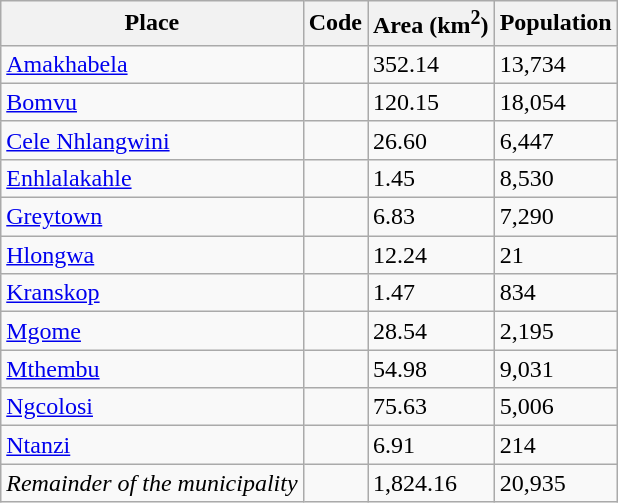<table class="wikitable sortable">
<tr>
<th>Place</th>
<th>Code</th>
<th>Area (km<sup>2</sup>)</th>
<th>Population</th>
</tr>
<tr>
<td><a href='#'>Amakhabela</a></td>
<td></td>
<td>352.14</td>
<td>13,734</td>
</tr>
<tr>
<td><a href='#'>Bomvu</a></td>
<td></td>
<td>120.15</td>
<td>18,054</td>
</tr>
<tr>
<td><a href='#'>Cele Nhlangwini</a></td>
<td></td>
<td>26.60</td>
<td>6,447</td>
</tr>
<tr>
<td><a href='#'>Enhlalakahle</a></td>
<td></td>
<td>1.45</td>
<td>8,530</td>
</tr>
<tr>
<td><a href='#'>Greytown</a></td>
<td></td>
<td>6.83</td>
<td>7,290</td>
</tr>
<tr>
<td><a href='#'>Hlongwa</a></td>
<td></td>
<td>12.24</td>
<td>21</td>
</tr>
<tr>
<td><a href='#'>Kranskop</a></td>
<td></td>
<td>1.47</td>
<td>834</td>
</tr>
<tr>
<td><a href='#'>Mgome</a></td>
<td></td>
<td>28.54</td>
<td>2,195</td>
</tr>
<tr>
<td><a href='#'>Mthembu</a></td>
<td></td>
<td>54.98</td>
<td>9,031</td>
</tr>
<tr>
<td><a href='#'>Ngcolosi</a></td>
<td></td>
<td>75.63</td>
<td>5,006</td>
</tr>
<tr>
<td><a href='#'>Ntanzi</a></td>
<td></td>
<td>6.91</td>
<td>214</td>
</tr>
<tr>
<td><em>Remainder of the municipality</em></td>
<td></td>
<td>1,824.16</td>
<td>20,935</td>
</tr>
</table>
